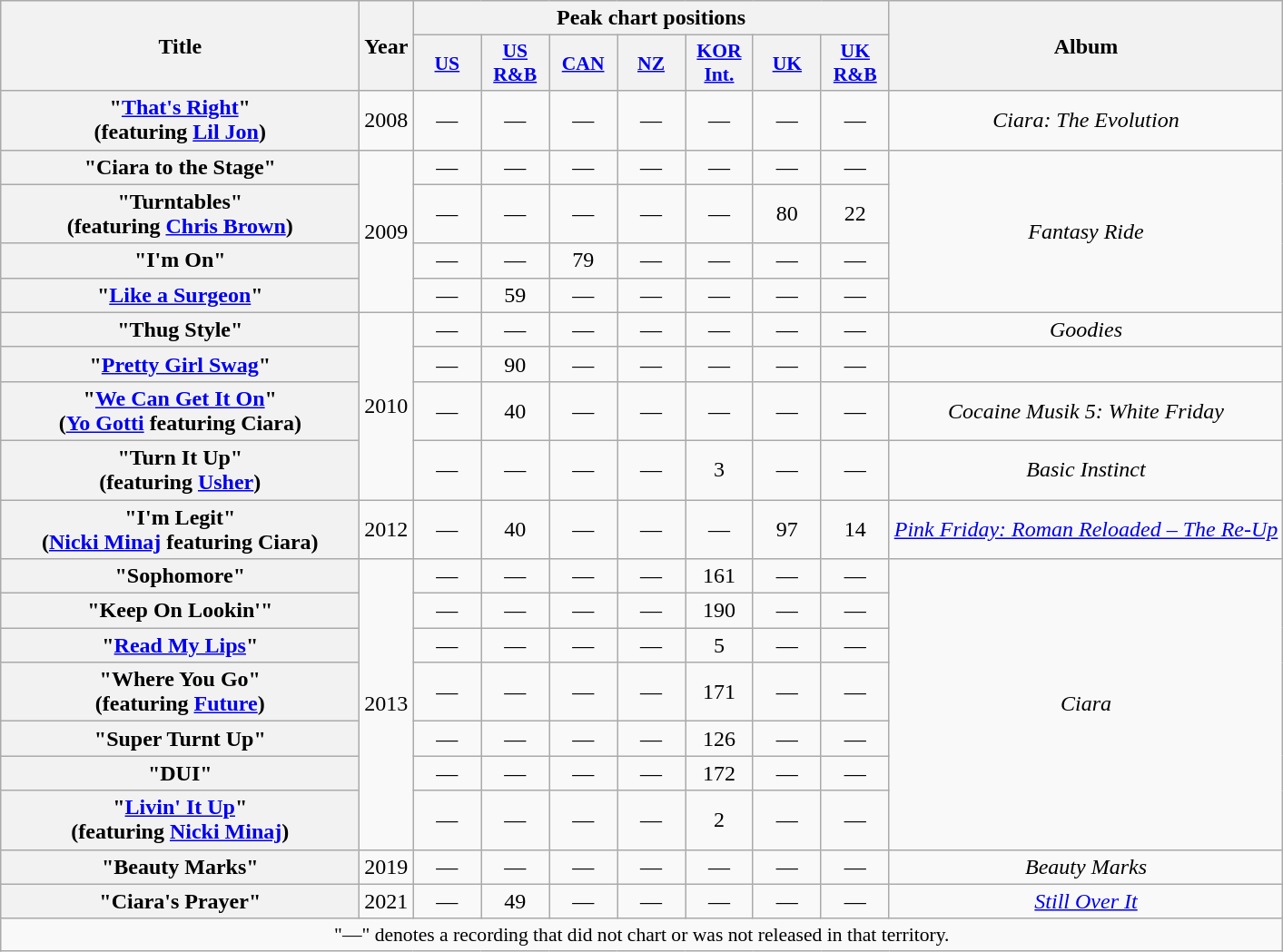<table class="wikitable plainrowheaders" style="text-align:center;">
<tr>
<th scope="col" rowspan="2" style="width:16em;">Title</th>
<th scope="col" rowspan="2">Year</th>
<th scope="col" colspan="7">Peak chart positions</th>
<th scope="col" rowspan="2">Album</th>
</tr>
<tr>
<th scope="col" style="width:3em;font-size:90%;"><a href='#'>US</a></th>
<th scope="col" style="width:3em;font-size:90%;"><a href='#'>US R&B</a><br></th>
<th scope="col" style="width:3em;font-size:90%;"><a href='#'>CAN</a><br></th>
<th scope="col" style="width:3em;font-size:90%;"><a href='#'>NZ</a></th>
<th scope="col" style="width:3em;font-size:90%;"><a href='#'>KOR Int.</a><br></th>
<th scope="col" style="width:3em;font-size:90%;"><a href='#'>UK</a><br></th>
<th scope="col" style="width:3em;font-size:90%;"><a href='#'>UK R&B</a><br></th>
</tr>
<tr>
<th scope="row">"<a href='#'>That's Right</a>"<br><span>(featuring <a href='#'>Lil Jon</a>)</span></th>
<td>2008</td>
<td>—</td>
<td>—</td>
<td>—</td>
<td>—</td>
<td>—</td>
<td>—</td>
<td>—</td>
<td><em>Ciara: The Evolution</em></td>
</tr>
<tr>
<th scope="row">"Ciara to the Stage"</th>
<td rowspan="4">2009</td>
<td>—</td>
<td>—</td>
<td>—</td>
<td>—</td>
<td>—</td>
<td>—</td>
<td>—</td>
<td rowspan="4"><em>Fantasy Ride</em></td>
</tr>
<tr>
<th scope="row">"Turntables"<br><span>(featuring <a href='#'>Chris Brown</a>)</span></th>
<td>—</td>
<td>—</td>
<td>—</td>
<td>—</td>
<td>—</td>
<td>80</td>
<td>22</td>
</tr>
<tr>
<th scope="row">"I'm On"</th>
<td>—</td>
<td>—</td>
<td>79</td>
<td>—</td>
<td>—</td>
<td>—</td>
<td>—</td>
</tr>
<tr>
<th scope="row">"<a href='#'>Like a Surgeon</a>"</th>
<td>—</td>
<td>59</td>
<td>—</td>
<td>—</td>
<td>—</td>
<td>—</td>
<td>—</td>
</tr>
<tr>
<th scope="row">"Thug Style"</th>
<td rowspan="4">2010</td>
<td>—</td>
<td>—</td>
<td>—</td>
<td>—</td>
<td>—</td>
<td>—</td>
<td>—</td>
<td><em>Goodies</em></td>
</tr>
<tr>
<th scope="row">"<a href='#'>Pretty Girl Swag</a>"</th>
<td>—</td>
<td>90</td>
<td>—</td>
<td>—</td>
<td>—</td>
<td>—</td>
<td>—</td>
<td></td>
</tr>
<tr>
<th scope="row">"<a href='#'>We Can Get It On</a>"<br><span>(<a href='#'>Yo Gotti</a> featuring Ciara)</span></th>
<td>—</td>
<td>40</td>
<td>—</td>
<td>—</td>
<td>—</td>
<td>—</td>
<td>—</td>
<td><em>Cocaine Musik 5: White Friday</em></td>
</tr>
<tr>
<th scope="row">"Turn It Up"<br><span>(featuring <a href='#'>Usher</a>)</span></th>
<td>—</td>
<td>—</td>
<td>—</td>
<td>—</td>
<td>3</td>
<td>—</td>
<td>—</td>
<td><em>Basic Instinct</em></td>
</tr>
<tr>
<th scope="row">"I'm Legit"<br><span>(<a href='#'>Nicki Minaj</a> featuring Ciara)</span></th>
<td>2012</td>
<td>—</td>
<td>40</td>
<td>—</td>
<td>—</td>
<td>—</td>
<td>97</td>
<td>14</td>
<td><em><a href='#'>Pink Friday: Roman Reloaded – The Re-Up</a></em></td>
</tr>
<tr>
<th scope="row">"Sophomore"</th>
<td rowspan="7">2013</td>
<td>—</td>
<td>—</td>
<td>—</td>
<td>—</td>
<td>161</td>
<td>—</td>
<td>—</td>
<td rowspan="7"><em>Ciara</em></td>
</tr>
<tr>
<th scope="row">"Keep On Lookin'"</th>
<td>—</td>
<td>—</td>
<td>—</td>
<td>—</td>
<td>190</td>
<td>—</td>
<td>—</td>
</tr>
<tr>
<th scope="row">"<a href='#'>Read My Lips</a>"</th>
<td>—</td>
<td>—</td>
<td>—</td>
<td>—</td>
<td>5</td>
<td>—</td>
<td>—</td>
</tr>
<tr>
<th scope="row">"Where You Go"<br><span>(featuring <a href='#'>Future</a>)</span></th>
<td>—</td>
<td>—</td>
<td>—</td>
<td>—</td>
<td>171</td>
<td>—</td>
<td>—</td>
</tr>
<tr>
<th scope="row">"Super Turnt Up"</th>
<td>—</td>
<td>—</td>
<td>—</td>
<td>—</td>
<td>126</td>
<td>—</td>
<td>—</td>
</tr>
<tr>
<th scope="row">"DUI"</th>
<td>—</td>
<td>—</td>
<td>—</td>
<td>—</td>
<td>172</td>
<td>—</td>
<td>—</td>
</tr>
<tr>
<th scope="row">"<a href='#'>Livin' It Up</a>"<br><span>(featuring <a href='#'>Nicki Minaj</a>)</span></th>
<td>—</td>
<td>—</td>
<td>—</td>
<td>—</td>
<td>2</td>
<td>—</td>
<td>—</td>
</tr>
<tr>
<th scope="row">"Beauty Marks"</th>
<td>2019</td>
<td>—</td>
<td>—</td>
<td>—</td>
<td>—</td>
<td>—</td>
<td>—</td>
<td>—</td>
<td><em>Beauty Marks</em></td>
</tr>
<tr>
<th scope="row">"Ciara's Prayer"<br></th>
<td>2021</td>
<td>—</td>
<td>49</td>
<td>—</td>
<td>—</td>
<td>—</td>
<td>—</td>
<td>—</td>
<td><em><a href='#'>Still Over It</a></em></td>
</tr>
<tr>
<td colspan="15" style="font-size:90%">"—" denotes a recording that did not chart or was not released in that territory.</td>
</tr>
</table>
